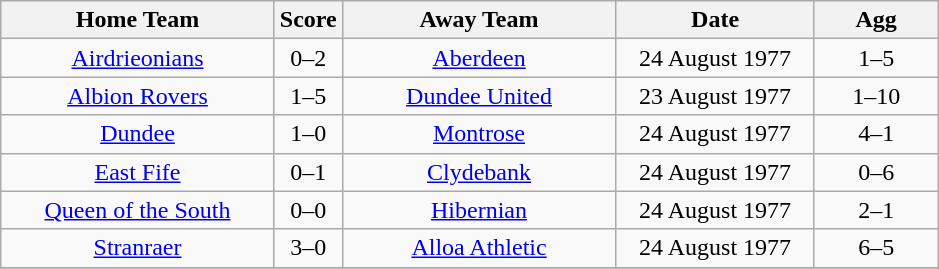<table class="wikitable" style="text-align:center;">
<tr>
<th width=175>Home Team</th>
<th width=20>Score</th>
<th width=175>Away Team</th>
<th width= 125>Date</th>
<th width= 75>Agg</th>
</tr>
<tr>
<td><a href='#'>Airdrieonians</a></td>
<td>0–2</td>
<td><a href='#'>Aberdeen</a></td>
<td>24 August 1977</td>
<td>1–5</td>
</tr>
<tr>
<td><a href='#'>Albion Rovers</a></td>
<td>1–5</td>
<td><a href='#'>Dundee United</a></td>
<td>23 August 1977</td>
<td>1–10</td>
</tr>
<tr>
<td><a href='#'>Dundee</a></td>
<td>1–0</td>
<td><a href='#'>Montrose</a></td>
<td>24 August 1977</td>
<td>4–1</td>
</tr>
<tr>
<td><a href='#'>East Fife</a></td>
<td>0–1</td>
<td><a href='#'>Clydebank</a></td>
<td>24 August 1977</td>
<td>0–6</td>
</tr>
<tr>
<td><a href='#'>Queen of the South</a></td>
<td>0–0</td>
<td><a href='#'>Hibernian</a></td>
<td>24 August 1977</td>
<td>2–1</td>
</tr>
<tr>
<td><a href='#'>Stranraer</a></td>
<td>3–0</td>
<td><a href='#'>Alloa Athletic</a></td>
<td>24 August 1977</td>
<td>6–5</td>
</tr>
<tr>
</tr>
</table>
